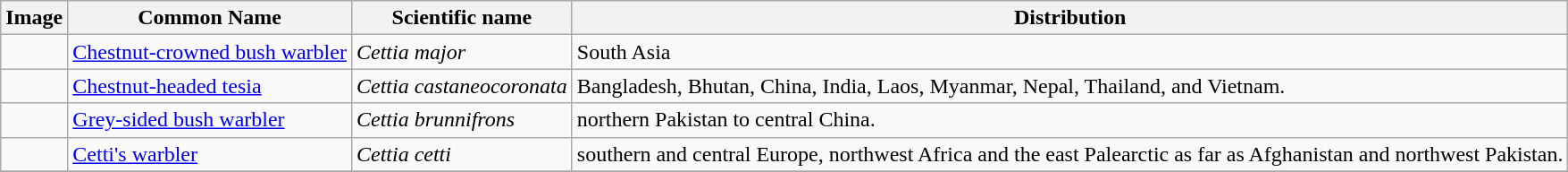<table class="wikitable">
<tr>
<th>Image</th>
<th>Common Name</th>
<th>Scientific name</th>
<th>Distribution</th>
</tr>
<tr>
<td></td>
<td><a href='#'>Chestnut-crowned bush warbler</a></td>
<td><em>Cettia major</em></td>
<td>South Asia</td>
</tr>
<tr>
<td></td>
<td><a href='#'>Chestnut-headed tesia</a></td>
<td><em>Cettia castaneocoronata</em></td>
<td>Bangladesh, Bhutan, China, India, Laos, Myanmar, Nepal, Thailand, and Vietnam.</td>
</tr>
<tr>
<td></td>
<td><a href='#'>Grey-sided bush warbler</a></td>
<td><em>Cettia brunnifrons</em></td>
<td>northern Pakistan to central China.</td>
</tr>
<tr>
<td></td>
<td><a href='#'>Cetti's warbler</a></td>
<td><em>Cettia cetti</em></td>
<td>southern and central Europe, northwest Africa and the east Palearctic as far as Afghanistan and northwest Pakistan.</td>
</tr>
<tr>
</tr>
</table>
